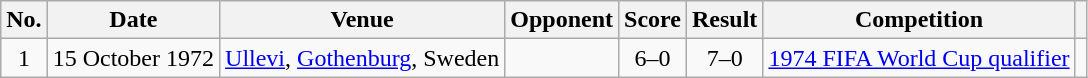<table class="wikitable sortable">
<tr>
<th scope="col">No.</th>
<th scope="col">Date</th>
<th scope="col">Venue</th>
<th scope="col">Opponent</th>
<th scope="col">Score</th>
<th scope="col">Result</th>
<th scope="col">Competition</th>
<th scope="col" class="unsortable"></th>
</tr>
<tr>
<td align="center">1</td>
<td>15 October 1972</td>
<td><a href='#'>Ullevi</a>, <a href='#'>Gothenburg</a>, Sweden</td>
<td></td>
<td align="center">6–0</td>
<td align="center">7–0</td>
<td><a href='#'>1974 FIFA World Cup qualifier</a></td>
<td></td>
</tr>
</table>
